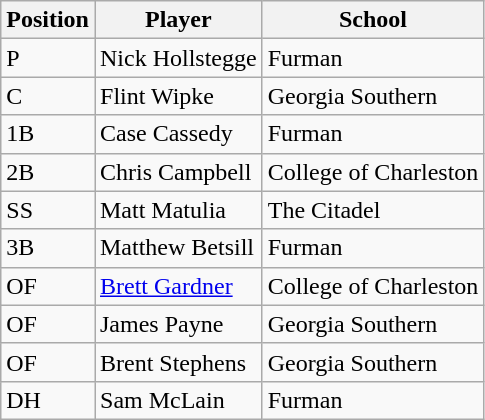<table class="wikitable">
<tr>
<th>Position</th>
<th>Player</th>
<th>School</th>
</tr>
<tr>
<td>P</td>
<td>Nick Hollstegge</td>
<td>Furman</td>
</tr>
<tr>
<td>C</td>
<td>Flint Wipke</td>
<td>Georgia Southern</td>
</tr>
<tr>
<td>1B</td>
<td>Case Cassedy</td>
<td>Furman</td>
</tr>
<tr>
<td>2B</td>
<td>Chris Campbell</td>
<td>College of Charleston</td>
</tr>
<tr>
<td>SS</td>
<td>Matt Matulia</td>
<td>The Citadel</td>
</tr>
<tr>
<td>3B</td>
<td>Matthew Betsill</td>
<td>Furman</td>
</tr>
<tr>
<td>OF</td>
<td><a href='#'>Brett Gardner</a></td>
<td>College of Charleston</td>
</tr>
<tr>
<td>OF</td>
<td>James Payne</td>
<td>Georgia Southern</td>
</tr>
<tr>
<td>OF</td>
<td>Brent Stephens</td>
<td>Georgia Southern</td>
</tr>
<tr>
<td>DH</td>
<td>Sam McLain</td>
<td>Furman</td>
</tr>
</table>
